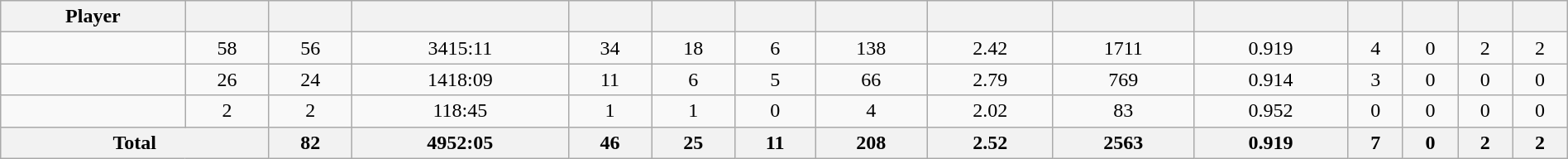<table class="wikitable sortable" style="width:100%; text-align:center;">
<tr>
<th>Player</th>
<th></th>
<th></th>
<th></th>
<th></th>
<th></th>
<th></th>
<th></th>
<th></th>
<th></th>
<th></th>
<th></th>
<th></th>
<th></th>
<th></th>
</tr>
<tr>
<td></td>
<td>58</td>
<td>56</td>
<td>3415:11</td>
<td>34</td>
<td>18</td>
<td>6</td>
<td>138</td>
<td>2.42</td>
<td>1711</td>
<td>0.919</td>
<td>4</td>
<td>0</td>
<td>2</td>
<td>2</td>
</tr>
<tr>
<td></td>
<td>26</td>
<td>24</td>
<td>1418:09</td>
<td>11</td>
<td>6</td>
<td>5</td>
<td>66</td>
<td>2.79</td>
<td>769</td>
<td>0.914</td>
<td>3</td>
<td>0</td>
<td>0</td>
<td>0</td>
</tr>
<tr>
<td></td>
<td>2</td>
<td>2</td>
<td>118:45</td>
<td>1</td>
<td>1</td>
<td>0</td>
<td>4</td>
<td>2.02</td>
<td>83</td>
<td>0.952</td>
<td>0</td>
<td>0</td>
<td>0</td>
<td>0</td>
</tr>
<tr class="sortbottom">
<th colspan=2>Total</th>
<th>82</th>
<th>4952:05</th>
<th>46</th>
<th>25</th>
<th>11</th>
<th>208</th>
<th>2.52</th>
<th>2563</th>
<th>0.919</th>
<th>7</th>
<th>0</th>
<th>2</th>
<th>2</th>
</tr>
</table>
